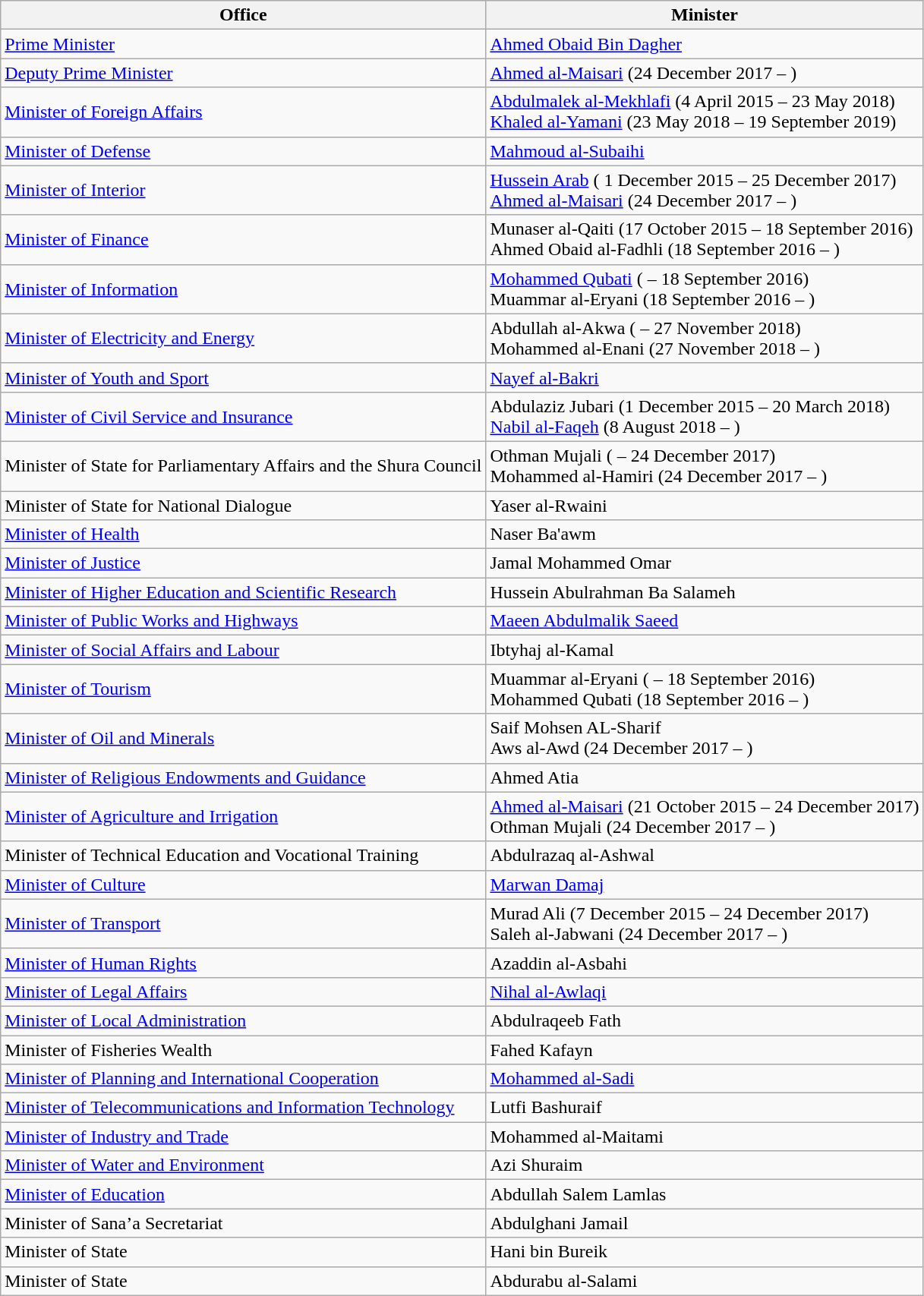<table class="wikitable">
<tr>
<th>Office</th>
<th>Minister</th>
</tr>
<tr>
<td><a href='#'>Prime Minister</a></td>
<td><a href='#'>Ahmed Obaid Bin Dagher</a></td>
</tr>
<tr>
<td><a href='#'>Deputy Prime Minister</a></td>
<td><a href='#'>Ahmed al-Maisari</a> (24 December 2017 – )</td>
</tr>
<tr>
<td><a href='#'>Minister of Foreign Affairs</a></td>
<td><a href='#'>Abdulmalek al-Mekhlafi</a> (4 April 2015 – 23 May 2018)<br><a href='#'>Khaled al-Yamani</a> (23 May 2018 – 19 September 2019)</td>
</tr>
<tr>
<td><a href='#'>Minister of Defense</a></td>
<td><a href='#'>Mahmoud al-Subaihi</a></td>
</tr>
<tr>
<td><a href='#'>Minister of Interior</a></td>
<td><a href='#'>Hussein Arab</a> ( 1 December 2015 – 25 December 2017)<br><a href='#'>Ahmed al-Maisari</a> (24 December 2017 – )</td>
</tr>
<tr>
<td><a href='#'>Minister of Finance</a></td>
<td>Munaser al-Qaiti (17 October 2015 – 18 September 2016)<br>Ahmed Obaid al-Fadhli (18 September 2016 – )</td>
</tr>
<tr>
<td><a href='#'>Minister of Information</a></td>
<td><a href='#'>Mohammed Qubati</a> ( – 18 September 2016)<br>Muammar al-Eryani (18 September 2016 – )</td>
</tr>
<tr>
<td><a href='#'>Minister of Electricity and Energy</a></td>
<td>Abdullah al-Akwa ( – 27 November 2018)<br>Mohammed al-Enani (27 November 2018 – )</td>
</tr>
<tr>
<td><a href='#'>Minister of Youth and Sport</a></td>
<td><a href='#'>Nayef al-Bakri</a></td>
</tr>
<tr>
<td><a href='#'>Minister of Civil Service and Insurance</a></td>
<td>Abdulaziz Jubari (1 December 2015 – 20 March 2018)<br><a href='#'>Nabil al-Faqeh</a> (8 August 2018 – )</td>
</tr>
<tr>
<td>Minister of State for Parliamentary Affairs and the Shura Council</td>
<td>Othman Mujali ( – 24 December 2017)<br>Mohammed al-Hamiri (24 December 2017 – )</td>
</tr>
<tr>
<td>Minister of State for National Dialogue</td>
<td>Yaser al-Rwaini</td>
</tr>
<tr>
<td><a href='#'>Minister of Health</a></td>
<td>Naser Ba'awm</td>
</tr>
<tr>
<td><a href='#'>Minister of Justice</a></td>
<td>Jamal Mohammed Omar</td>
</tr>
<tr>
<td><a href='#'>Minister of Higher Education and Scientific Research</a></td>
<td>Hussein Abulrahman Ba Salameh</td>
</tr>
<tr>
<td><a href='#'>Minister of Public Works and Highways</a></td>
<td><a href='#'>Maeen Abdulmalik Saeed</a></td>
</tr>
<tr>
<td><a href='#'>Minister of Social Affairs and Labour</a></td>
<td>Ibtyhaj al-Kamal</td>
</tr>
<tr>
<td><a href='#'>Minister of Tourism</a></td>
<td>Muammar al-Eryani ( – 18 September 2016)<br>Mohammed Qubati (18 September 2016 – )</td>
</tr>
<tr>
<td><a href='#'>Minister of Oil and Minerals</a></td>
<td>Saif Mohsen AL-Sharif<br>Aws al-Awd (24 December 2017 – )</td>
</tr>
<tr>
<td><a href='#'>Minister of Religious Endowments and Guidance</a></td>
<td>Ahmed Atia</td>
</tr>
<tr>
<td><a href='#'>Minister of Agriculture and Irrigation</a></td>
<td><a href='#'>Ahmed al-Maisari</a> (21 October 2015 – 24 December 2017)<br>Othman Mujali (24 December 2017 – )</td>
</tr>
<tr>
<td>Minister of Technical Education and Vocational Training</td>
<td>Abdulrazaq al-Ashwal</td>
</tr>
<tr>
<td><a href='#'>Minister of Culture</a></td>
<td><a href='#'>Marwan Damaj</a></td>
</tr>
<tr>
<td><a href='#'>Minister of Transport</a></td>
<td>Murad Ali (7 December 2015 – 24 December 2017)<br>Saleh al-Jabwani (24 December 2017 – )</td>
</tr>
<tr>
<td><a href='#'>Minister of Human Rights</a></td>
<td>Azaddin al-Asbahi</td>
</tr>
<tr>
<td><a href='#'>Minister of Legal Affairs</a></td>
<td><a href='#'>Nihal al-Awlaqi</a></td>
</tr>
<tr>
<td><a href='#'>Minister of Local Administration</a></td>
<td>Abdulraqeeb Fath</td>
</tr>
<tr>
<td>Minister of Fisheries Wealth</td>
<td>Fahed Kafayn</td>
</tr>
<tr>
<td><a href='#'>Minister of Planning and International Cooperation</a></td>
<td><a href='#'>Mohammed al-Sadi</a></td>
</tr>
<tr>
<td><a href='#'>Minister of Telecommunications and Information Technology</a></td>
<td>Lutfi Bashuraif</td>
</tr>
<tr>
<td><a href='#'>Minister of Industry and Trade</a></td>
<td>Mohammed al-Maitami</td>
</tr>
<tr>
<td><a href='#'>Minister of Water and Environment</a></td>
<td>Azi Shuraim</td>
</tr>
<tr>
<td><a href='#'>Minister of Education</a></td>
<td>Abdullah Salem Lamlas</td>
</tr>
<tr>
<td>Minister of Sana’a Secretariat</td>
<td>Abdulghani Jamail</td>
</tr>
<tr>
<td>Minister of State</td>
<td>Hani bin Bureik</td>
</tr>
<tr>
<td>Minister of State</td>
<td>Abdurabu al-Salami</td>
</tr>
</table>
